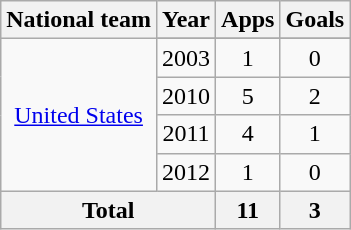<table class="wikitable" style="text-align: center">
<tr>
<th>National team</th>
<th>Year</th>
<th>Apps</th>
<th>Goals</th>
</tr>
<tr>
<td rowspan="5"><a href='#'>United States</a></td>
</tr>
<tr>
<td>2003</td>
<td>1</td>
<td>0</td>
</tr>
<tr>
<td>2010</td>
<td>5</td>
<td>2</td>
</tr>
<tr>
<td>2011</td>
<td>4</td>
<td>1</td>
</tr>
<tr>
<td>2012</td>
<td>1</td>
<td>0</td>
</tr>
<tr>
<th colspan=2>Total</th>
<th>11</th>
<th>3</th>
</tr>
</table>
